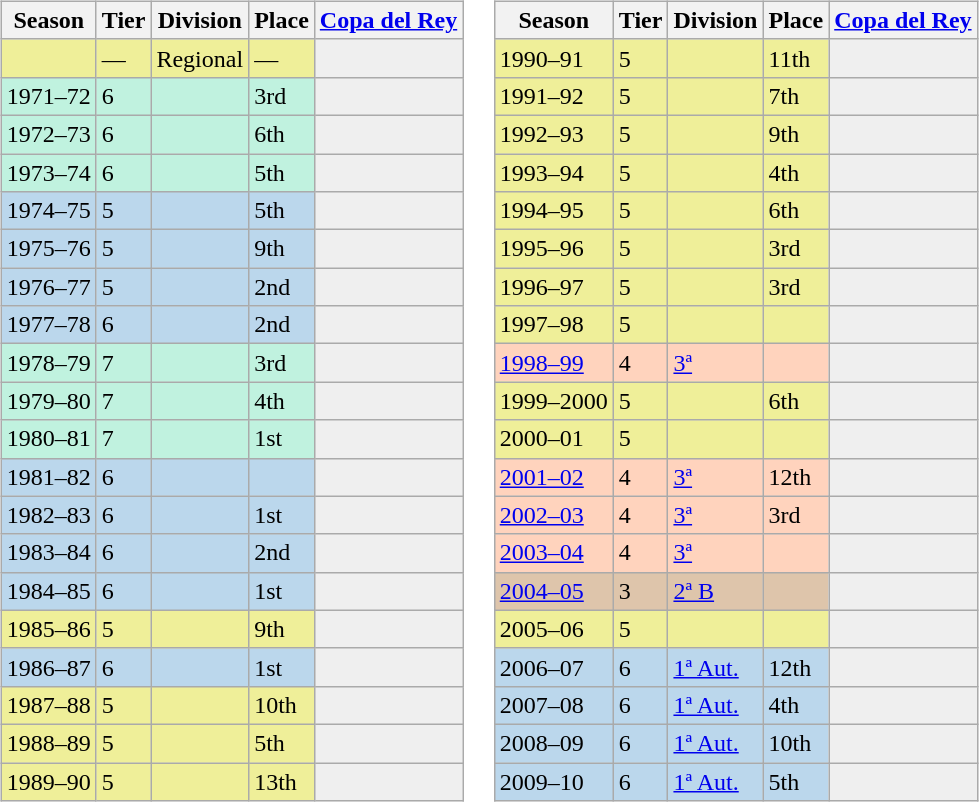<table>
<tr>
<td valign="top" width=0%><br><table class="wikitable">
<tr style="background:#f0f6fa;">
<th>Season</th>
<th>Tier</th>
<th>Division</th>
<th>Place</th>
<th><a href='#'>Copa del Rey</a></th>
</tr>
<tr>
<td style="background:#EFEF99;"></td>
<td style="background:#EFEF99;">—</td>
<td style="background:#EFEF99;">Regional</td>
<td style="background:#EFEF99;">—</td>
<th style="background:#efefef;"></th>
</tr>
<tr>
<td style="background:#C0F2DF;">1971–72</td>
<td style="background:#C0F2DF;">6</td>
<td style="background:#C0F2DF;"></td>
<td style="background:#C0F2DF;">3rd</td>
<th style="background:#efefef;"></th>
</tr>
<tr>
<td style="background:#C0F2DF;">1972–73</td>
<td style="background:#C0F2DF;">6</td>
<td style="background:#C0F2DF;"></td>
<td style="background:#C0F2DF;">6th</td>
<th style="background:#efefef;"></th>
</tr>
<tr>
<td style="background:#C0F2DF;">1973–74</td>
<td style="background:#C0F2DF;">6</td>
<td style="background:#C0F2DF;"></td>
<td style="background:#C0F2DF;">5th</td>
<th style="background:#efefef;"></th>
</tr>
<tr>
<td style="background:#BBD7EC;">1974–75</td>
<td style="background:#BBD7EC;">5</td>
<td style="background:#BBD7EC;"></td>
<td style="background:#BBD7EC;">5th</td>
<th style="background:#efefef;"></th>
</tr>
<tr>
<td style="background:#BBD7EC;">1975–76</td>
<td style="background:#BBD7EC;">5</td>
<td style="background:#BBD7EC;"></td>
<td style="background:#BBD7EC;">9th</td>
<th style="background:#efefef;"></th>
</tr>
<tr>
<td style="background:#BBD7EC;">1976–77</td>
<td style="background:#BBD7EC;">5</td>
<td style="background:#BBD7EC;"></td>
<td style="background:#BBD7EC;">2nd</td>
<th style="background:#efefef;"></th>
</tr>
<tr>
<td style="background:#BBD7EC;">1977–78</td>
<td style="background:#BBD7EC;">6</td>
<td style="background:#BBD7EC;"></td>
<td style="background:#BBD7EC;">2nd</td>
<th style="background:#efefef;"></th>
</tr>
<tr>
<td style="background:#C0F2DF;">1978–79</td>
<td style="background:#C0F2DF;">7</td>
<td style="background:#C0F2DF;"></td>
<td style="background:#C0F2DF;">3rd</td>
<th style="background:#efefef;"></th>
</tr>
<tr>
<td style="background:#C0F2DF;">1979–80</td>
<td style="background:#C0F2DF;">7</td>
<td style="background:#C0F2DF;"></td>
<td style="background:#C0F2DF;">4th</td>
<th style="background:#efefef;"></th>
</tr>
<tr>
<td style="background:#C0F2DF;">1980–81</td>
<td style="background:#C0F2DF;">7</td>
<td style="background:#C0F2DF;"></td>
<td style="background:#C0F2DF;">1st</td>
<th style="background:#efefef;"></th>
</tr>
<tr>
<td style="background:#BBD7EC;">1981–82</td>
<td style="background:#BBD7EC;">6</td>
<td style="background:#BBD7EC;"></td>
<td style="background:#BBD7EC;"></td>
<th style="background:#efefef;"></th>
</tr>
<tr>
<td style="background:#BBD7EC;">1982–83</td>
<td style="background:#BBD7EC;">6</td>
<td style="background:#BBD7EC;"></td>
<td style="background:#BBD7EC;">1st</td>
<th style="background:#efefef;"></th>
</tr>
<tr>
<td style="background:#BBD7EC;">1983–84</td>
<td style="background:#BBD7EC;">6</td>
<td style="background:#BBD7EC;"></td>
<td style="background:#BBD7EC;">2nd</td>
<th style="background:#efefef;"></th>
</tr>
<tr>
<td style="background:#BBD7EC;">1984–85</td>
<td style="background:#BBD7EC;">6</td>
<td style="background:#BBD7EC;"></td>
<td style="background:#BBD7EC;">1st</td>
<th style="background:#efefef;"></th>
</tr>
<tr>
<td style="background:#EFEF99;">1985–86</td>
<td style="background:#EFEF99;">5</td>
<td style="background:#EFEF99;"></td>
<td style="background:#EFEF99;">9th</td>
<th style="background:#efefef;"></th>
</tr>
<tr>
<td style="background:#BBD7EC;">1986–87</td>
<td style="background:#BBD7EC;">6</td>
<td style="background:#BBD7EC;"></td>
<td style="background:#BBD7EC;">1st</td>
<th style="background:#efefef;"></th>
</tr>
<tr>
<td style="background:#EFEF99;">1987–88</td>
<td style="background:#EFEF99;">5</td>
<td style="background:#EFEF99;"></td>
<td style="background:#EFEF99;">10th</td>
<th style="background:#efefef;"></th>
</tr>
<tr>
<td style="background:#EFEF99;">1988–89</td>
<td style="background:#EFEF99;">5</td>
<td style="background:#EFEF99;"></td>
<td style="background:#EFEF99;">5th</td>
<th style="background:#efefef;"></th>
</tr>
<tr>
<td style="background:#EFEF99;">1989–90</td>
<td style="background:#EFEF99;">5</td>
<td style="background:#EFEF99;"></td>
<td style="background:#EFEF99;">13th</td>
<th style="background:#efefef;"></th>
</tr>
</table>
</td>
<td valign="top" width=0%><br><table class="wikitable">
<tr style="background:#f0f6fa;">
<th>Season</th>
<th>Tier</th>
<th>Division</th>
<th>Place</th>
<th><a href='#'>Copa del Rey</a></th>
</tr>
<tr>
<td style="background:#EFEF99;">1990–91</td>
<td style="background:#EFEF99;">5</td>
<td style="background:#EFEF99;"></td>
<td style="background:#EFEF99;">11th</td>
<th style="background:#efefef;"></th>
</tr>
<tr>
<td style="background:#EFEF99;">1991–92</td>
<td style="background:#EFEF99;">5</td>
<td style="background:#EFEF99;"></td>
<td style="background:#EFEF99;">7th</td>
<th style="background:#efefef;"></th>
</tr>
<tr>
<td style="background:#EFEF99;">1992–93</td>
<td style="background:#EFEF99;">5</td>
<td style="background:#EFEF99;"></td>
<td style="background:#EFEF99;">9th</td>
<th style="background:#efefef;"></th>
</tr>
<tr>
<td style="background:#EFEF99;">1993–94</td>
<td style="background:#EFEF99;">5</td>
<td style="background:#EFEF99;"></td>
<td style="background:#EFEF99;">4th</td>
<th style="background:#efefef;"></th>
</tr>
<tr>
<td style="background:#EFEF99;">1994–95</td>
<td style="background:#EFEF99;">5</td>
<td style="background:#EFEF99;"></td>
<td style="background:#EFEF99;">6th</td>
<th style="background:#efefef;"></th>
</tr>
<tr>
<td style="background:#EFEF99;">1995–96</td>
<td style="background:#EFEF99;">5</td>
<td style="background:#EFEF99;"></td>
<td style="background:#EFEF99;">3rd</td>
<th style="background:#efefef;"></th>
</tr>
<tr>
<td style="background:#EFEF99;">1996–97</td>
<td style="background:#EFEF99;">5</td>
<td style="background:#EFEF99;"></td>
<td style="background:#EFEF99;">3rd</td>
<th style="background:#efefef;"></th>
</tr>
<tr>
<td style="background:#EFEF99;">1997–98</td>
<td style="background:#EFEF99;">5</td>
<td style="background:#EFEF99;"></td>
<td style="background:#EFEF99;"></td>
<th style="background:#efefef;"></th>
</tr>
<tr>
<td style="background:#FFD3BD;"><a href='#'>1998–99</a></td>
<td style="background:#FFD3BD;">4</td>
<td style="background:#FFD3BD;"><a href='#'>3ª</a></td>
<td style="background:#FFD3BD;"></td>
<th style="background:#efefef;"></th>
</tr>
<tr>
<td style="background:#EFEF99;">1999–2000</td>
<td style="background:#EFEF99;">5</td>
<td style="background:#EFEF99;"></td>
<td style="background:#EFEF99;">6th</td>
<th style="background:#efefef;"></th>
</tr>
<tr>
<td style="background:#EFEF99;">2000–01</td>
<td style="background:#EFEF99;">5</td>
<td style="background:#EFEF99;"></td>
<td style="background:#EFEF99;"></td>
<th style="background:#efefef;"></th>
</tr>
<tr>
<td style="background:#FFD3BD;"><a href='#'>2001–02</a></td>
<td style="background:#FFD3BD;">4</td>
<td style="background:#FFD3BD;"><a href='#'>3ª</a></td>
<td style="background:#FFD3BD;">12th</td>
<th style="background:#efefef;"></th>
</tr>
<tr>
<td style="background:#FFD3BD;"><a href='#'>2002–03</a></td>
<td style="background:#FFD3BD;">4</td>
<td style="background:#FFD3BD;"><a href='#'>3ª</a></td>
<td style="background:#FFD3BD;">3rd</td>
<th style="background:#efefef;"></th>
</tr>
<tr>
<td style="background:#FFD3BD;"><a href='#'>2003–04</a></td>
<td style="background:#FFD3BD;">4</td>
<td style="background:#FFD3BD;"><a href='#'>3ª</a></td>
<td style="background:#FFD3BD;"></td>
<th style="background:#efefef;"></th>
</tr>
<tr>
<td style="background:#DEC5AB;"><a href='#'>2004–05</a></td>
<td style="background:#DEC5AB;">3</td>
<td style="background:#DEC5AB;"><a href='#'>2ª B</a></td>
<td style="background:#DEC5AB;"></td>
<th style="background:#efefef;"></th>
</tr>
<tr>
<td style="background:#EFEF99;">2005–06</td>
<td style="background:#EFEF99;">5</td>
<td style="background:#EFEF99;"></td>
<td style="background:#EFEF99;"></td>
<th style="background:#efefef;"></th>
</tr>
<tr>
<td style="background:#BBD7EC;">2006–07</td>
<td style="background:#BBD7EC;">6</td>
<td style="background:#BBD7EC;"><a href='#'>1ª Aut.</a></td>
<td style="background:#BBD7EC;">12th</td>
<th style="background:#efefef;"></th>
</tr>
<tr>
<td style="background:#BBD7EC;">2007–08</td>
<td style="background:#BBD7EC;">6</td>
<td style="background:#BBD7EC;"><a href='#'>1ª Aut.</a></td>
<td style="background:#BBD7EC;">4th</td>
<th style="background:#efefef;"></th>
</tr>
<tr>
<td style="background:#BBD7EC;">2008–09</td>
<td style="background:#BBD7EC;">6</td>
<td style="background:#BBD7EC;"><a href='#'>1ª Aut.</a></td>
<td style="background:#BBD7EC;">10th</td>
<th style="background:#efefef;"></th>
</tr>
<tr>
<td style="background:#BBD7EC;">2009–10</td>
<td style="background:#BBD7EC;">6</td>
<td style="background:#BBD7EC;"><a href='#'>1ª Aut.</a></td>
<td style="background:#BBD7EC;">5th</td>
<th style="background:#efefef;"></th>
</tr>
</table>
</td>
</tr>
</table>
